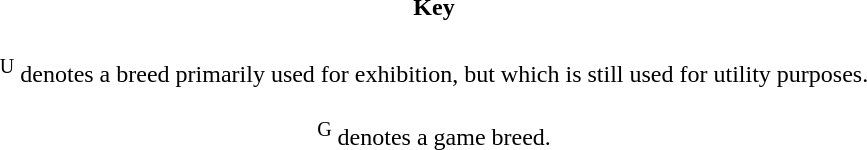<table class="toccolours" style="margin:0 auto; width:55em; clear:both;">
<tr>
<th>Key</th>
</tr>
<tr>
<td style="padding:0 2% 0 2%; text-align:center;"></td>
</tr>
<tr>
<td style="padding:0 2% 0 2%; text-align:center;"><br><sup>U</sup> denotes a breed primarily used for exhibition, but which is still used for utility purposes.</td>
</tr>
<tr>
<td style="padding:0 2% 0 2%; text-align:center;"><br><sup>G</sup> denotes a game breed.</td>
</tr>
</table>
